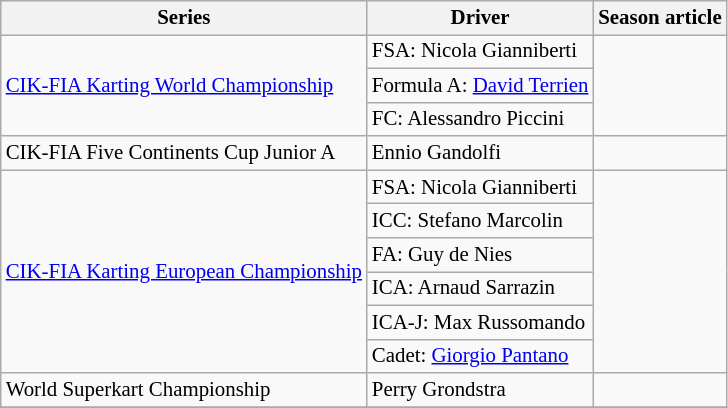<table class="wikitable" style="font-size: 87%;">
<tr>
<th>Series</th>
<th>Driver</th>
<th>Season article</th>
</tr>
<tr>
<td rowspan=3><a href='#'>CIK-FIA Karting World Championship</a></td>
<td>FSA:  Nicola Gianniberti</td>
<td rowspan=3></td>
</tr>
<tr>
<td>Formula A:  <a href='#'>David Terrien</a></td>
</tr>
<tr>
<td>FC:  Alessandro Piccini</td>
</tr>
<tr>
<td>CIK-FIA Five Continents Cup Junior A</td>
<td> Ennio Gandolfi</td>
<td></td>
</tr>
<tr>
<td rowspan=6><a href='#'>CIK-FIA Karting European Championship</a></td>
<td>FSA:  Nicola Gianniberti</td>
<td rowspan=6></td>
</tr>
<tr>
<td>ICC:  Stefano Marcolin</td>
</tr>
<tr>
<td>FA:  Guy de Nies</td>
</tr>
<tr>
<td>ICA:  Arnaud Sarrazin</td>
</tr>
<tr>
<td>ICA-J:  Max Russomando</td>
</tr>
<tr>
<td>Cadet:  <a href='#'>Giorgio Pantano</a></td>
</tr>
<tr>
<td>World Superkart Championship</td>
<td> Perry Grondstra</td>
<td></td>
</tr>
<tr>
</tr>
</table>
